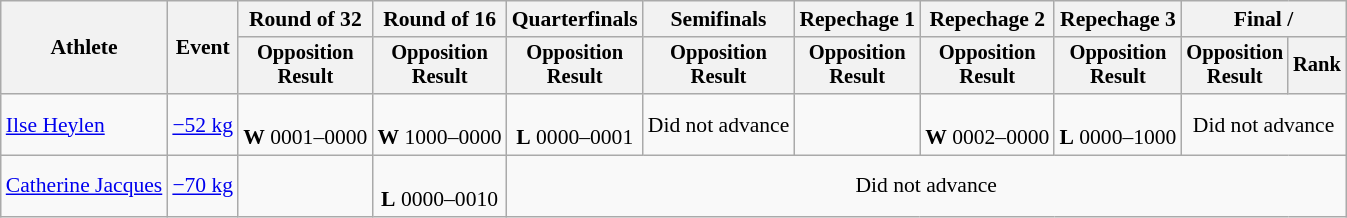<table class="wikitable" style="font-size:90%">
<tr>
<th rowspan="2">Athlete</th>
<th rowspan="2">Event</th>
<th>Round of 32</th>
<th>Round of 16</th>
<th>Quarterfinals</th>
<th>Semifinals</th>
<th>Repechage 1</th>
<th>Repechage 2</th>
<th>Repechage 3</th>
<th colspan=2>Final / </th>
</tr>
<tr style="font-size:95%">
<th>Opposition<br>Result</th>
<th>Opposition<br>Result</th>
<th>Opposition<br>Result</th>
<th>Opposition<br>Result</th>
<th>Opposition<br>Result</th>
<th>Opposition<br>Result</th>
<th>Opposition<br>Result</th>
<th>Opposition<br>Result</th>
<th>Rank</th>
</tr>
<tr align=center>
<td align=left><a href='#'>Ilse Heylen</a></td>
<td align=left><a href='#'>−52 kg</a></td>
<td><br><strong>W</strong> 0001–0000</td>
<td><br><strong>W</strong> 1000–0000</td>
<td><br><strong>L</strong> 0000–0001</td>
<td>Did not advance</td>
<td></td>
<td><br><strong>W</strong> 0002–0000</td>
<td><br><strong>L</strong> 0000–1000</td>
<td colspan=2>Did not advance</td>
</tr>
<tr align=center>
<td align=left><a href='#'>Catherine Jacques</a></td>
<td align=left><a href='#'>−70 kg</a></td>
<td></td>
<td><br><strong>L</strong> 0000–0010</td>
<td colspan=7>Did not advance</td>
</tr>
</table>
